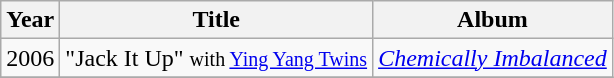<table class="wikitable">
<tr>
<th align="left">Year</th>
<th align="left">Title</th>
<th align="left">Album</th>
</tr>
<tr>
<td align="left" rowspan="1">2006</td>
<td align="left">"Jack It Up" <small>with <a href='#'>Ying Yang Twins</a></small></td>
<td align="left"><em><a href='#'>Chemically Imbalanced</a></em></td>
</tr>
<tr>
</tr>
</table>
